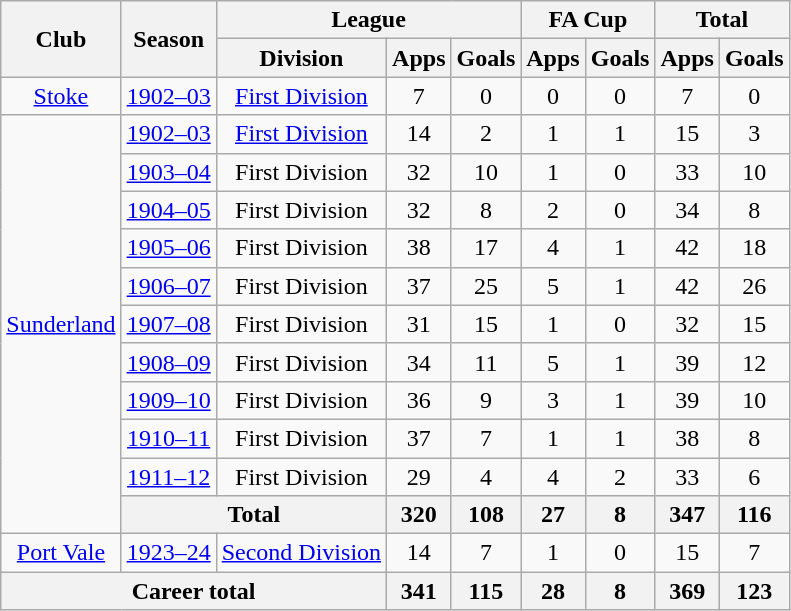<table class="wikitable" style="text-align: center;">
<tr>
<th rowspan="2">Club</th>
<th rowspan="2">Season</th>
<th colspan="3">League</th>
<th colspan="2">FA Cup</th>
<th colspan="2">Total</th>
</tr>
<tr>
<th>Division</th>
<th>Apps</th>
<th>Goals</th>
<th>Apps</th>
<th>Goals</th>
<th>Apps</th>
<th>Goals</th>
</tr>
<tr>
<td><a href='#'>Stoke</a></td>
<td><a href='#'>1902–03</a></td>
<td><a href='#'>First Division</a></td>
<td>7</td>
<td>0</td>
<td>0</td>
<td>0</td>
<td>7</td>
<td>0</td>
</tr>
<tr>
<td rowspan="11"><a href='#'>Sunderland</a></td>
<td><a href='#'>1902–03</a></td>
<td><a href='#'>First Division</a></td>
<td>14</td>
<td>2</td>
<td>1</td>
<td>1</td>
<td>15</td>
<td>3</td>
</tr>
<tr>
<td><a href='#'>1903–04</a></td>
<td>First Division</td>
<td>32</td>
<td>10</td>
<td>1</td>
<td>0</td>
<td>33</td>
<td>10</td>
</tr>
<tr>
<td><a href='#'>1904–05</a></td>
<td>First Division</td>
<td>32</td>
<td>8</td>
<td>2</td>
<td>0</td>
<td>34</td>
<td>8</td>
</tr>
<tr>
<td><a href='#'>1905–06</a></td>
<td>First Division</td>
<td>38</td>
<td>17</td>
<td>4</td>
<td>1</td>
<td>42</td>
<td>18</td>
</tr>
<tr>
<td><a href='#'>1906–07</a></td>
<td>First Division</td>
<td>37</td>
<td>25</td>
<td>5</td>
<td>1</td>
<td>42</td>
<td>26</td>
</tr>
<tr>
<td><a href='#'>1907–08</a></td>
<td>First Division</td>
<td>31</td>
<td>15</td>
<td>1</td>
<td>0</td>
<td>32</td>
<td>15</td>
</tr>
<tr>
<td><a href='#'>1908–09</a></td>
<td>First Division</td>
<td>34</td>
<td>11</td>
<td>5</td>
<td>1</td>
<td>39</td>
<td>12</td>
</tr>
<tr>
<td><a href='#'>1909–10</a></td>
<td>First Division</td>
<td>36</td>
<td>9</td>
<td>3</td>
<td>1</td>
<td>39</td>
<td>10</td>
</tr>
<tr>
<td><a href='#'>1910–11</a></td>
<td>First Division</td>
<td>37</td>
<td>7</td>
<td>1</td>
<td>1</td>
<td>38</td>
<td>8</td>
</tr>
<tr>
<td><a href='#'>1911–12</a></td>
<td>First Division</td>
<td>29</td>
<td>4</td>
<td>4</td>
<td>2</td>
<td>33</td>
<td>6</td>
</tr>
<tr>
<th colspan="2">Total</th>
<th>320</th>
<th>108</th>
<th>27</th>
<th>8</th>
<th>347</th>
<th>116</th>
</tr>
<tr>
<td><a href='#'>Port Vale</a></td>
<td><a href='#'>1923–24</a></td>
<td><a href='#'>Second Division</a></td>
<td>14</td>
<td>7</td>
<td>1</td>
<td>0</td>
<td>15</td>
<td>7</td>
</tr>
<tr>
<th colspan="3">Career total</th>
<th>341</th>
<th>115</th>
<th>28</th>
<th>8</th>
<th>369</th>
<th>123</th>
</tr>
</table>
